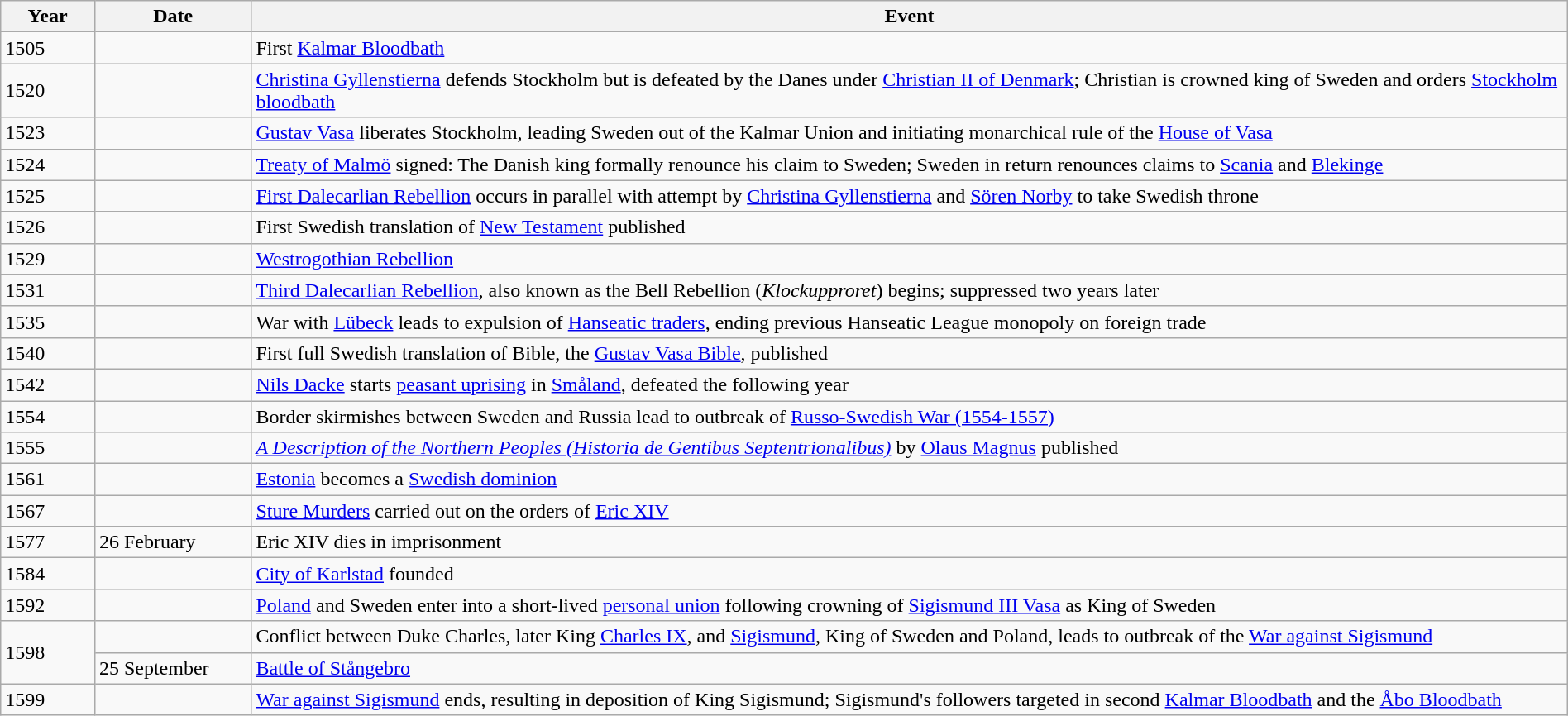<table class="wikitable" width="100%">
<tr>
<th style="width: 6%;">Year</th>
<th style="width: 10%;">Date</th>
<th>Event</th>
</tr>
<tr>
<td>1505</td>
<td></td>
<td>First <a href='#'>Kalmar Bloodbath</a></td>
</tr>
<tr>
<td>1520</td>
<td></td>
<td><a href='#'>Christina Gyllenstierna</a> defends Stockholm but is defeated by the Danes under <a href='#'>Christian II of Denmark</a>; Christian is crowned king of Sweden and orders <a href='#'>Stockholm bloodbath</a></td>
</tr>
<tr>
<td>1523</td>
<td></td>
<td><a href='#'>Gustav Vasa</a> liberates Stockholm, leading Sweden out of the Kalmar Union and initiating monarchical rule of the <a href='#'>House of Vasa</a></td>
</tr>
<tr>
<td>1524</td>
<td></td>
<td><a href='#'>Treaty of Malmö</a> signed: The Danish king formally renounce his claim to Sweden; Sweden in return renounces claims to <a href='#'>Scania</a> and <a href='#'>Blekinge</a></td>
</tr>
<tr>
<td>1525</td>
<td></td>
<td><a href='#'>First Dalecarlian Rebellion</a> occurs in parallel with attempt by <a href='#'>Christina Gyllenstierna</a> and <a href='#'>Sören Norby</a> to take Swedish throne</td>
</tr>
<tr>
<td>1526</td>
<td></td>
<td>First Swedish translation of <a href='#'>New Testament</a> published</td>
</tr>
<tr>
<td>1529</td>
<td></td>
<td><a href='#'>Westrogothian Rebellion</a></td>
</tr>
<tr>
<td>1531</td>
<td></td>
<td><a href='#'>Third Dalecarlian Rebellion</a>, also known as the Bell Rebellion (<em>Klockupproret</em>) begins; suppressed two years later</td>
</tr>
<tr>
<td>1535</td>
<td></td>
<td>War with <a href='#'>Lübeck</a> leads to expulsion of <a href='#'>Hanseatic traders</a>, ending previous Hanseatic League monopoly on foreign trade</td>
</tr>
<tr>
<td>1540</td>
<td></td>
<td>First full Swedish translation of Bible, the <a href='#'>Gustav Vasa Bible</a>, published</td>
</tr>
<tr>
<td>1542</td>
<td></td>
<td><a href='#'>Nils Dacke</a> starts <a href='#'>peasant uprising</a> in <a href='#'>Småland</a>, defeated the following year</td>
</tr>
<tr>
<td>1554</td>
<td></td>
<td>Border skirmishes between Sweden and Russia lead to outbreak of <a href='#'>Russo-Swedish War (1554-1557)</a></td>
</tr>
<tr>
<td>1555</td>
<td></td>
<td><a href='#'><em>A Description of the Northern Peoples (Historia de Gentibus Septentrionalibus)</em></a> by <a href='#'>Olaus Magnus</a> published</td>
</tr>
<tr>
<td>1561</td>
<td></td>
<td><a href='#'>Estonia</a> becomes a <a href='#'>Swedish dominion</a></td>
</tr>
<tr>
<td>1567</td>
<td></td>
<td><a href='#'>Sture Murders</a> carried out on the orders of <a href='#'>Eric XIV</a></td>
</tr>
<tr>
<td>1577</td>
<td>26 February</td>
<td>Eric XIV dies in imprisonment</td>
</tr>
<tr>
<td>1584</td>
<td></td>
<td><a href='#'>City of Karlstad</a> founded</td>
</tr>
<tr>
<td>1592</td>
<td></td>
<td><a href='#'>Poland</a> and Sweden enter into a short-lived <a href='#'>personal union</a> following crowning of <a href='#'>Sigismund III Vasa</a> as King of Sweden</td>
</tr>
<tr>
<td rowspan="2">1598</td>
<td></td>
<td>Conflict between Duke Charles, later King <a href='#'>Charles IX</a>, and <a href='#'>Sigismund</a>, King of Sweden and Poland, leads to outbreak of the <a href='#'>War against Sigismund</a></td>
</tr>
<tr>
<td>25 September</td>
<td><a href='#'>Battle of Stångebro</a></td>
</tr>
<tr>
<td>1599</td>
<td></td>
<td><a href='#'>War against Sigismund</a> ends, resulting in deposition of King Sigismund; Sigismund's followers targeted in second <a href='#'>Kalmar Bloodbath</a> and the <a href='#'>Åbo Bloodbath</a></td>
</tr>
</table>
